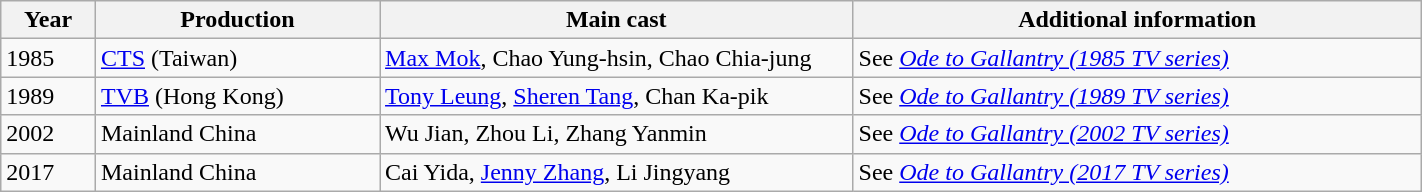<table class="wikitable" width=75%>
<tr>
<th width=5%>Year</th>
<th width=15%>Production</th>
<th width=25%>Main cast</th>
<th width=30%>Additional information</th>
</tr>
<tr>
<td>1985</td>
<td><a href='#'>CTS</a> (Taiwan)</td>
<td><a href='#'>Max Mok</a>, Chao Yung-hsin, Chao Chia-jung</td>
<td>See <em><a href='#'>Ode to Gallantry (1985 TV series)</a></em></td>
</tr>
<tr>
<td>1989</td>
<td><a href='#'>TVB</a> (Hong Kong)</td>
<td><a href='#'>Tony Leung</a>, <a href='#'>Sheren Tang</a>, Chan Ka-pik</td>
<td>See <em><a href='#'>Ode to Gallantry (1989 TV series)</a></em></td>
</tr>
<tr>
<td>2002</td>
<td>Mainland China</td>
<td>Wu Jian, Zhou Li, Zhang Yanmin</td>
<td>See <em><a href='#'>Ode to Gallantry (2002 TV series)</a></em></td>
</tr>
<tr>
<td>2017</td>
<td>Mainland China</td>
<td>Cai Yida, <a href='#'>Jenny Zhang</a>, Li Jingyang</td>
<td>See <em><a href='#'>Ode to Gallantry (2017 TV series)</a></em></td>
</tr>
</table>
